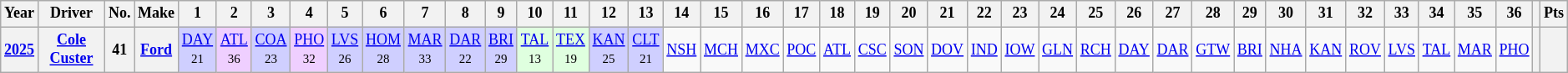<table class="wikitable" style="text-align:center; font-size:75%">
<tr>
<th>Year</th>
<th>Driver</th>
<th>No.</th>
<th>Make</th>
<th>1</th>
<th>2</th>
<th>3</th>
<th>4</th>
<th>5</th>
<th>6</th>
<th>7</th>
<th>8</th>
<th>9</th>
<th>10</th>
<th>11</th>
<th>12</th>
<th>13</th>
<th>14</th>
<th>15</th>
<th>16</th>
<th>17</th>
<th>18</th>
<th>19</th>
<th>20</th>
<th>21</th>
<th>22</th>
<th>23</th>
<th>24</th>
<th>25</th>
<th>26</th>
<th>27</th>
<th>28</th>
<th>29</th>
<th>30</th>
<th>31</th>
<th>32</th>
<th>33</th>
<th>34</th>
<th>35</th>
<th>36</th>
<th></th>
<th>Pts</th>
</tr>
<tr>
<th><a href='#'>2025</a></th>
<th><a href='#'>Cole Custer</a></th>
<th>41</th>
<th><a href='#'>Ford</a></th>
<td style="background:#CFCFFF;"><a href='#'>DAY</a><br><small>21</small></td>
<td style="background:#EFCFFF;"><a href='#'>ATL</a><br><small>36</small></td>
<td style="background:#CFCFFF;"><a href='#'>COA</a><br><small>23</small></td>
<td style="background:#EFCFFF;"><a href='#'>PHO</a><br><small>32</small></td>
<td style="background:#CFCFFF;"><a href='#'>LVS</a><br><small>26</small></td>
<td style="background:#CFCFFF;"><a href='#'>HOM</a><br><small>28</small></td>
<td style="background:#CFCFFF;"><a href='#'>MAR</a><br><small>33</small></td>
<td style="background:#CFCFFF;"><a href='#'>DAR</a><br><small>22</small></td>
<td style="background:#CFCFFF;"><a href='#'>BRI</a><br><small>29</small></td>
<td style="background:#DFFFDF;"><a href='#'>TAL</a><br><small>13</small></td>
<td style="background:#DFFFDF;"><a href='#'>TEX</a><br><small>19</small></td>
<td style="background:#CFCFFF;"><a href='#'>KAN</a><br><small>25</small></td>
<td style="background:#CFCFFF;"><a href='#'>CLT</a><br><small>21</small></td>
<td><a href='#'>NSH</a></td>
<td><a href='#'>MCH</a></td>
<td><a href='#'>MXC</a></td>
<td><a href='#'>POC</a></td>
<td><a href='#'>ATL</a></td>
<td><a href='#'>CSC</a></td>
<td><a href='#'>SON</a></td>
<td><a href='#'>DOV</a></td>
<td><a href='#'>IND</a></td>
<td><a href='#'>IOW</a></td>
<td><a href='#'>GLN</a></td>
<td><a href='#'>RCH</a></td>
<td><a href='#'>DAY</a></td>
<td><a href='#'>DAR</a></td>
<td><a href='#'>GTW</a></td>
<td><a href='#'>BRI</a></td>
<td><a href='#'>NHA</a></td>
<td><a href='#'>KAN</a></td>
<td><a href='#'>ROV</a></td>
<td><a href='#'>LVS</a></td>
<td><a href='#'>TAL</a></td>
<td><a href='#'>MAR</a></td>
<td><a href='#'>PHO</a></td>
<th></th>
<th></th>
</tr>
</table>
